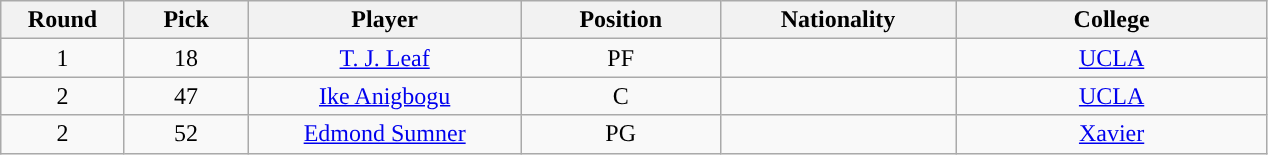<table class="wikitable sortable sortable">
<tr>
<th width="75">Round</th>
<th width="75">Pick</th>
<th width="175">Player</th>
<th width="125">Position</th>
<th width="150">Nationality</th>
<th width="200">College</th>
</tr>
<tr style="text-align: center">
<td>1</td>
<td>18</td>
<td><a href='#'>T. J. Leaf</a></td>
<td>PF</td>
<td></td>
<td><a href='#'>UCLA</a></td>
</tr>
<tr style="text-align: center">
<td>2</td>
<td>47</td>
<td><a href='#'>Ike Anigbogu</a></td>
<td>C</td>
<td></td>
<td><a href='#'>UCLA</a></td>
</tr>
<tr style="text-align: center">
<td>2</td>
<td>52</td>
<td><a href='#'>Edmond Sumner</a></td>
<td>PG</td>
<td></td>
<td><a href='#'>Xavier</a></td>
</tr>
</table>
